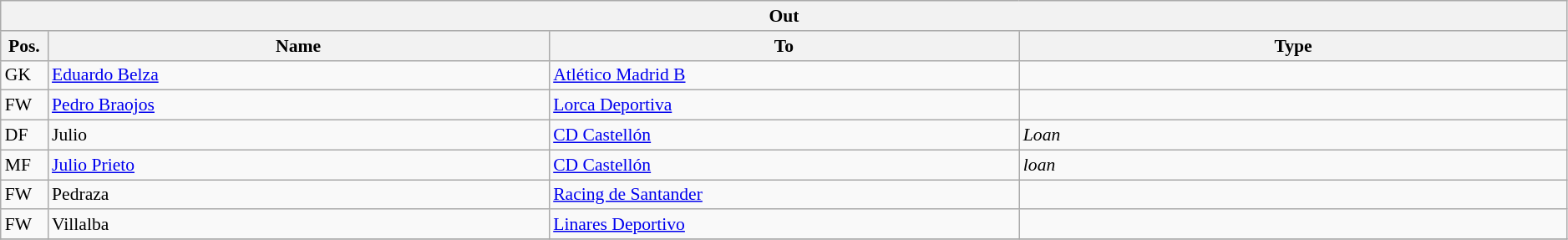<table class="wikitable" style="font-size:90%;width:99%;">
<tr>
<th colspan="4">Out</th>
</tr>
<tr>
<th width=3%>Pos.</th>
<th width=32%>Name</th>
<th width=30%>To</th>
<th width=35%>Type</th>
</tr>
<tr>
<td>GK</td>
<td><a href='#'>Eduardo Belza</a></td>
<td><a href='#'>Atlético Madrid B</a></td>
<td></td>
</tr>
<tr>
<td>FW</td>
<td><a href='#'>Pedro Braojos</a></td>
<td><a href='#'>Lorca Deportiva</a></td>
<td></td>
</tr>
<tr>
<td>DF</td>
<td>Julio</td>
<td><a href='#'>CD Castellón</a></td>
<td><em>Loan</em></td>
</tr>
<tr>
<td>MF</td>
<td><a href='#'>Julio Prieto</a></td>
<td><a href='#'>CD Castellón</a></td>
<td><em>loan</em></td>
</tr>
<tr>
<td>FW</td>
<td>Pedraza</td>
<td><a href='#'>Racing de Santander</a></td>
<td></td>
</tr>
<tr>
<td>FW</td>
<td>Villalba</td>
<td><a href='#'>Linares Deportivo</a></td>
<td></td>
</tr>
<tr>
</tr>
</table>
